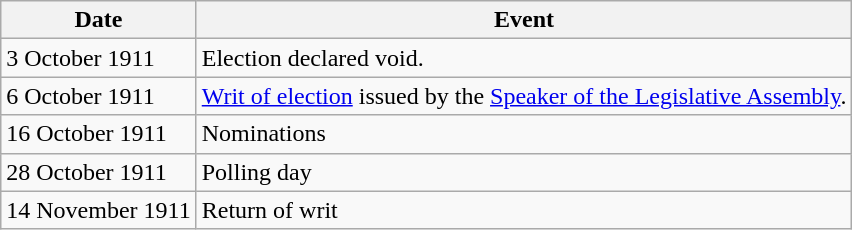<table class="wikitable">
<tr>
<th>Date</th>
<th>Event</th>
</tr>
<tr>
<td>3 October 1911</td>
<td>Election declared void.</td>
</tr>
<tr>
<td>6 October 1911</td>
<td><a href='#'>Writ of election</a> issued by the <a href='#'>Speaker of the Legislative Assembly</a>.</td>
</tr>
<tr>
<td>16 October 1911</td>
<td>Nominations</td>
</tr>
<tr>
<td>28 October 1911</td>
<td>Polling day</td>
</tr>
<tr>
<td>14 November 1911</td>
<td>Return of writ</td>
</tr>
</table>
